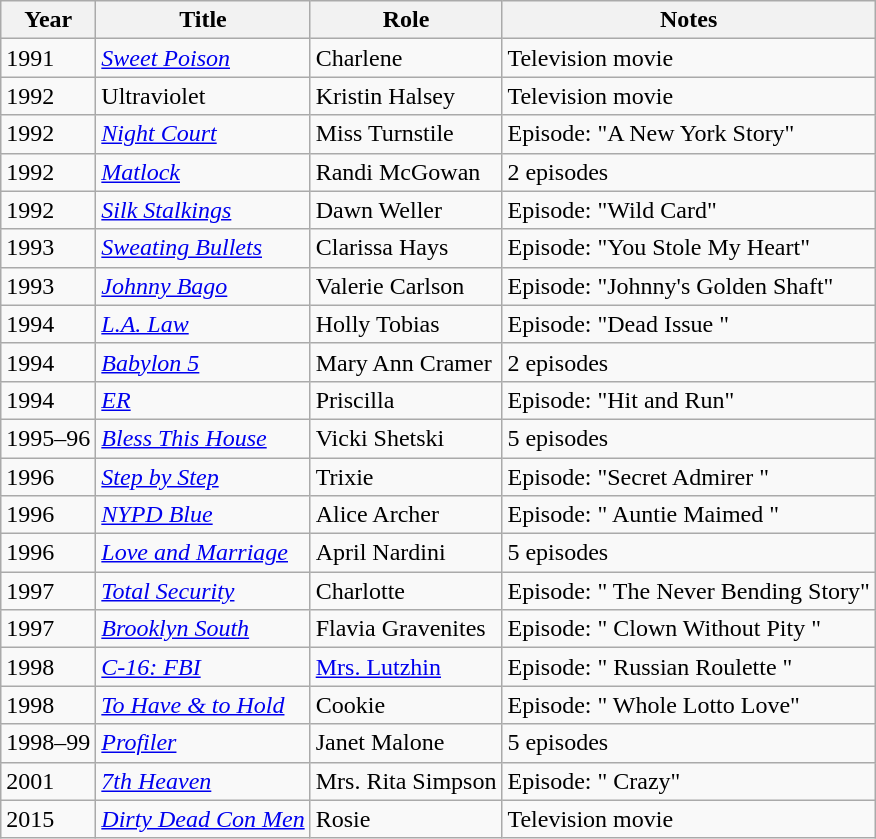<table class="wikitable sortable plainrowheaders">
<tr>
<th scope="col">Year</th>
<th scope="col">Title</th>
<th scope="col">Role</th>
<th scope="col" class="unsortable">Notes</th>
</tr>
<tr>
<td>1991</td>
<td><em><a href='#'>Sweet Poison</a></em></td>
<td>Charlene</td>
<td>Television movie</td>
</tr>
<tr>
<td>1992</td>
<td>Ultraviolet</td>
<td>Kristin Halsey</td>
<td>Television movie</td>
</tr>
<tr>
<td>1992</td>
<td><em><a href='#'>Night Court</a></em></td>
<td>Miss Turnstile</td>
<td>Episode: "A New York Story"</td>
</tr>
<tr>
<td>1992</td>
<td><em><a href='#'>Matlock</a></em></td>
<td>Randi McGowan</td>
<td>2 episodes</td>
</tr>
<tr>
<td>1992</td>
<td><em><a href='#'>Silk Stalkings</a> </em></td>
<td>Dawn Weller</td>
<td>Episode: "Wild Card"</td>
</tr>
<tr>
<td>1993</td>
<td><em><a href='#'>Sweating Bullets</a></em></td>
<td>Clarissa Hays</td>
<td>Episode: "You Stole My Heart"</td>
</tr>
<tr>
<td>1993</td>
<td><em><a href='#'>Johnny Bago</a></em></td>
<td>Valerie Carlson</td>
<td>Episode: "Johnny's Golden Shaft"</td>
</tr>
<tr>
<td>1994</td>
<td><em><a href='#'>L.A. Law</a></em></td>
<td>Holly Tobias</td>
<td>Episode: "Dead Issue "</td>
</tr>
<tr>
<td>1994</td>
<td><em><a href='#'>Babylon 5 </a></em></td>
<td>Mary Ann Cramer</td>
<td>2 episodes</td>
</tr>
<tr>
<td>1994</td>
<td><em><a href='#'>ER</a></em></td>
<td>Priscilla</td>
<td>Episode: "Hit and Run"</td>
</tr>
<tr>
<td>1995–96</td>
<td><em><a href='#'>Bless This House</a></em></td>
<td>Vicki Shetski</td>
<td>5 episodes</td>
</tr>
<tr>
<td>1996</td>
<td><em><a href='#'>Step by Step</a></em></td>
<td>Trixie</td>
<td>Episode: "Secret Admirer "</td>
</tr>
<tr>
<td>1996</td>
<td><em><a href='#'>NYPD Blue</a></em></td>
<td>Alice Archer</td>
<td>Episode: " Auntie Maimed "</td>
</tr>
<tr>
<td>1996</td>
<td><em><a href='#'>Love and Marriage</a></em></td>
<td>April Nardini</td>
<td>5 episodes</td>
</tr>
<tr>
<td>1997</td>
<td><em><a href='#'>Total Security</a></em></td>
<td>Charlotte</td>
<td>Episode: " The Never Bending Story"</td>
</tr>
<tr>
<td>1997</td>
<td><em><a href='#'>Brooklyn South</a></em></td>
<td>Flavia Gravenites</td>
<td>Episode: " Clown Without Pity "</td>
</tr>
<tr>
<td>1998</td>
<td><em><a href='#'>C-16: FBI </a></em></td>
<td><a href='#'>Mrs. Lutzhin</a></td>
<td>Episode: " Russian Roulette "</td>
</tr>
<tr>
<td>1998</td>
<td><em><a href='#'>To Have & to Hold</a></em></td>
<td>Cookie</td>
<td>Episode: " Whole Lotto Love"</td>
</tr>
<tr>
<td>1998–99</td>
<td><em><a href='#'>Profiler</a></em></td>
<td>Janet Malone</td>
<td>5 episodes</td>
</tr>
<tr>
<td>2001</td>
<td><em><a href='#'>7th Heaven</a></em></td>
<td>Mrs. Rita Simpson</td>
<td>Episode: " Crazy"</td>
</tr>
<tr>
<td>2015</td>
<td><em><a href='#'>Dirty Dead Con Men</a></em></td>
<td>Rosie</td>
<td>Television movie</td>
</tr>
</table>
